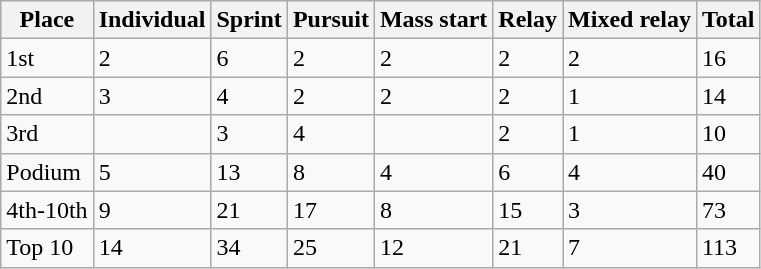<table class="wikitable">
<tr align=left bgcolor=#DDDDDD>
<th>Place</th>
<th>Individual</th>
<th>Sprint</th>
<th>Pursuit</th>
<th>Mass start</th>
<th>Relay</th>
<th>Mixed relay</th>
<th>Total</th>
</tr>
<tr>
<td>1st</td>
<td>2</td>
<td>6</td>
<td>2</td>
<td>2</td>
<td>2</td>
<td>2</td>
<td>16</td>
</tr>
<tr>
<td>2nd</td>
<td>3</td>
<td>4</td>
<td>2</td>
<td>2</td>
<td>2</td>
<td>1</td>
<td>14</td>
</tr>
<tr>
<td>3rd</td>
<td></td>
<td>3</td>
<td>4</td>
<td></td>
<td>2</td>
<td>1</td>
<td>10</td>
</tr>
<tr>
<td>Podium</td>
<td>5</td>
<td>13</td>
<td>8</td>
<td>4</td>
<td>6</td>
<td>4</td>
<td>40</td>
</tr>
<tr>
<td>4th-10th</td>
<td>9</td>
<td>21</td>
<td>17</td>
<td>8</td>
<td>15</td>
<td>3</td>
<td>73</td>
</tr>
<tr>
<td>Top 10</td>
<td>14</td>
<td>34</td>
<td>25</td>
<td>12</td>
<td>21</td>
<td>7</td>
<td>113</td>
</tr>
</table>
